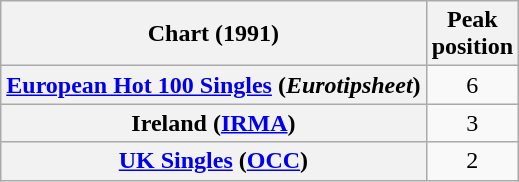<table class="wikitable sortable plainrowheaders" style="text-align:center">
<tr>
<th>Chart (1991)</th>
<th>Peak<br>position</th>
</tr>
<tr>
<th scope="row"><a href='#'>European Hot 100 Singles</a> (<em>Eurotipsheet</em>)</th>
<td align="center">6</td>
</tr>
<tr>
<th scope="row">Ireland (<a href='#'>IRMA</a>)</th>
<td align="center">3</td>
</tr>
<tr>
<th scope="row"><a href='#'>UK Singles</a> (<a href='#'>OCC</a>)</th>
<td align="center">2</td>
</tr>
</table>
